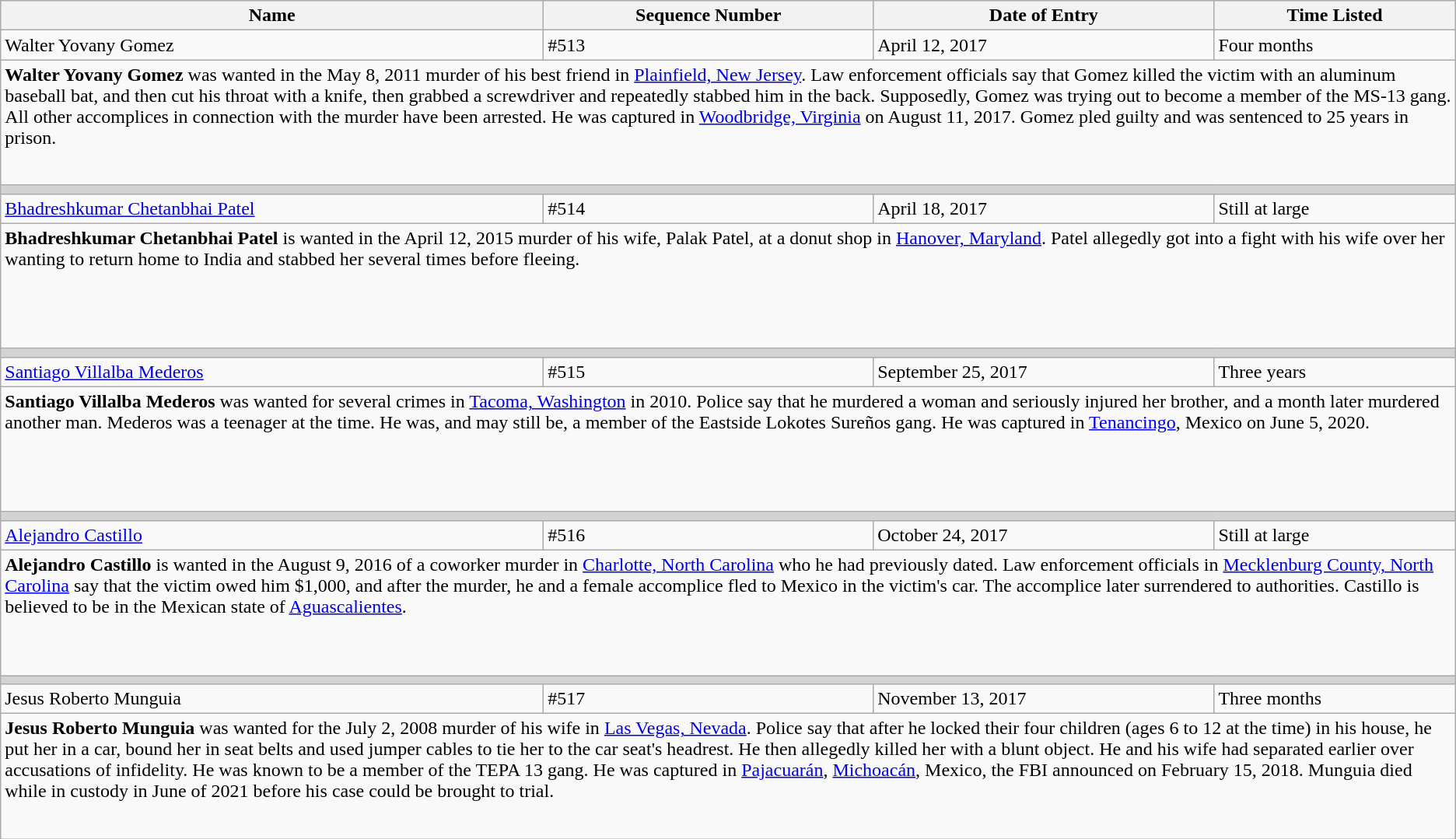<table class="wikitable">
<tr>
<th>Name</th>
<th>Sequence Number</th>
<th>Date of Entry</th>
<th>Time Listed</th>
</tr>
<tr>
<td height=10">Walter Yovany Gomez</td>
<td>#513</td>
<td>April 12, 2017</td>
<td>Four months</td>
</tr>
<tr>
<td colspan="4" valign="top" height="100"><strong>Walter Yovany Gomez</strong> was wanted in the May 8, 2011 murder of his best friend in <a href='#'>Plainfield, New Jersey</a>. Law enforcement officials say that Gomez killed the victim with an aluminum baseball bat, and then cut his throat with a knife, then grabbed a screwdriver and repeatedly stabbed him in the back. Supposedly, Gomez was trying out to become a member of the MS-13 gang. All other accomplices in connection with the murder have been arrested. He was captured in <a href='#'>Woodbridge, Virginia</a> on August 11, 2017. Gomez pled guilty and was sentenced to 25 years in prison.</td>
</tr>
<tr>
<td colSpan="4" style="background-color:lightgrey;"></td>
</tr>
<tr>
<td height=10"><a href='#'>Bhadreshkumar Chetanbhai Patel</a></td>
<td>#514</td>
<td>April 18, 2017</td>
<td>Still at large</td>
</tr>
<tr>
<td colspan="4" valign="top" height="100"><strong>Bhadreshkumar Chetanbhai Patel</strong> is wanted in the April 12, 2015 murder of his wife, Palak Patel, at a donut shop in <a href='#'>Hanover, Maryland</a>. Patel allegedly got into a fight with his wife over her wanting to return home to India and stabbed her several times before fleeing.</td>
</tr>
<tr>
<td colSpan="4" style="background-color:lightgrey;"></td>
</tr>
<tr>
<td height=10"><a href='#'>Santiago Villalba Mederos</a></td>
<td>#515</td>
<td>September 25, 2017</td>
<td>Three years</td>
</tr>
<tr>
<td colspan="4" valign="top" height="100"><strong>Santiago Villalba Mederos</strong> was wanted for several crimes in <a href='#'>Tacoma, Washington</a> in 2010. Police say that he murdered a woman and seriously injured her brother, and a month later murdered another man. Mederos was a teenager at the time. He was, and may still be, a member of the Eastside Lokotes Sureños gang. He was captured in <a href='#'>Tenancingo</a>, Mexico on June 5, 2020.</td>
</tr>
<tr>
<td colSpan="4" style="background-color:lightgrey;"></td>
</tr>
<tr>
<td height=10"><a href='#'>Alejandro Castillo</a></td>
<td>#516</td>
<td>October 24, 2017</td>
<td>Still at large</td>
</tr>
<tr>
<td colspan="4" valign="top" height="100"><strong>Alejandro Castillo</strong> is wanted in the August 9, 2016 of a coworker murder in <a href='#'>Charlotte, North Carolina</a> who he had previously dated. Law enforcement officials in <a href='#'>Mecklenburg County, North Carolina</a> say that the victim owed him $1,000, and after the murder, he and a female accomplice fled to Mexico in the victim's car. The accomplice later surrendered to authorities. Castillo is believed to be in the Mexican state of <a href='#'>Aguascalientes</a>.</td>
</tr>
<tr>
<td colSpan="4" style="background-color:lightgrey;"></td>
</tr>
<tr>
<td height=10">Jesus Roberto Munguia</td>
<td>#517</td>
<td>November 13, 2017</td>
<td>Three months</td>
</tr>
<tr>
<td colspan="4" valign="top" height="100"><strong>Jesus Roberto Munguia</strong> was wanted for the July 2, 2008 murder of his wife in <a href='#'>Las Vegas, Nevada</a>. Police say that after he locked their four children (ages 6 to 12 at the time) in his house, he put her in a car, bound her in seat belts and used jumper cables to tie her to the car seat's headrest. He then allegedly killed her with a blunt object. He and his wife had separated earlier over accusations of infidelity. He was known to be a member of the TEPA 13 gang. He was captured in <a href='#'>Pajacuarán</a>, <a href='#'>Michoacán</a>, Mexico, the FBI announced on February 15, 2018. Munguia died while in custody in June of 2021 before his case could be brought to trial.</td>
</tr>
</table>
